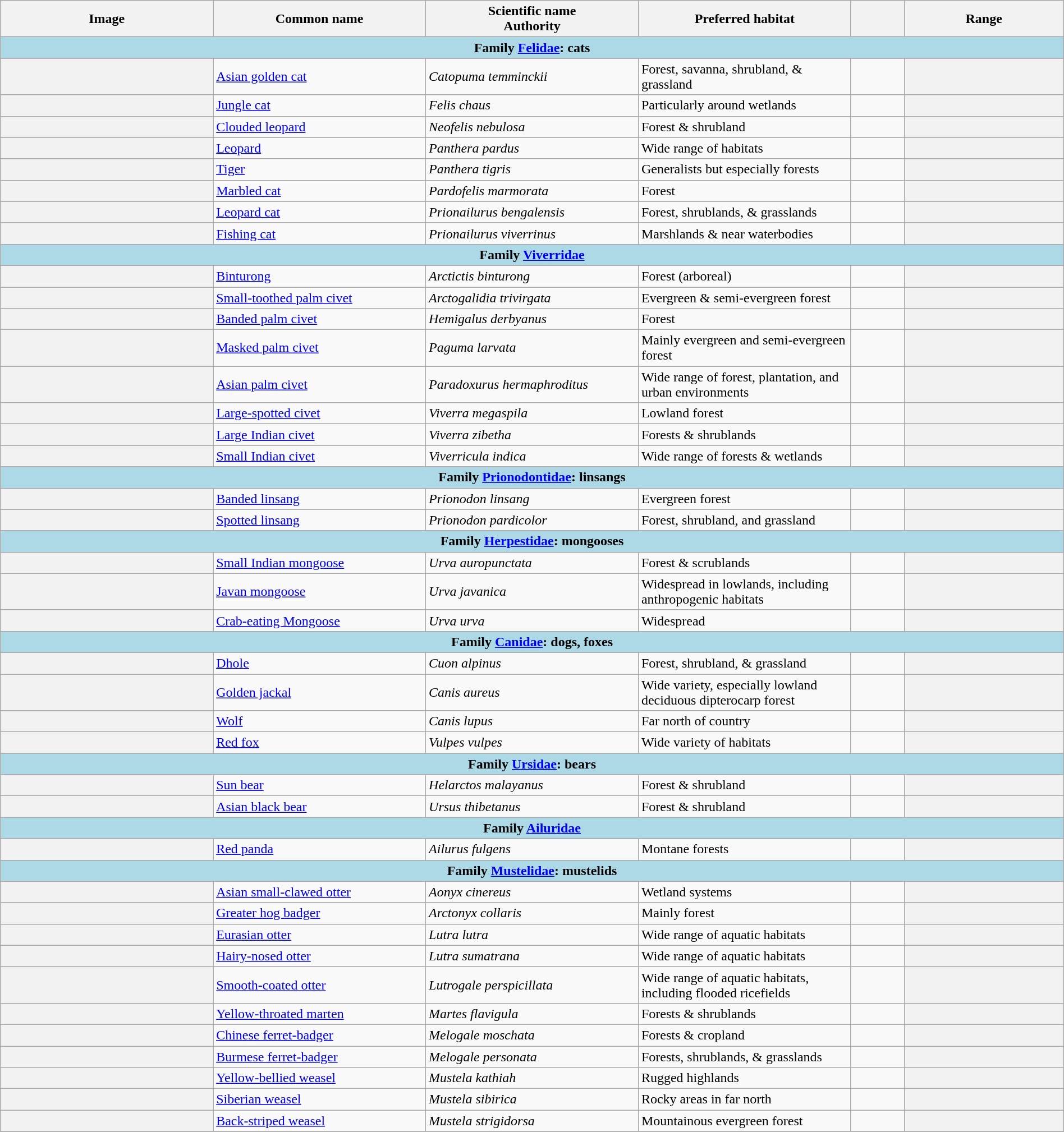<table width=100% class="wikitable unsortable plainrowheaders">
<tr>
<th width="20%" style="text-align: center;">Image</th>
<th width="20%">Common name</th>
<th width="20%">Scientific name<br>Authority</th>
<th width="20%">Preferred habitat</th>
<th width="5%"></th>
<th width="15%">Range</th>
</tr>
<tr>
<td style="text-align:center;background:lightblue;" colspan=6><strong>Family <a href='#'>Felidae</a>: cats</strong></td>
</tr>
<tr>
<th style="text-align: center;"></th>
<td><a href='#'>Asian golden cat</a></td>
<td><em>Catopuma temminckii</em><br></td>
<td>Forest, savanna, shrubland, & grassland</td>
<td><br></td>
<th style="text-align: center;"></th>
</tr>
<tr>
<th style="text-align: center;"></th>
<td><a href='#'>Jungle cat</a></td>
<td><em>Felis chaus</em><br></td>
<td>Particularly around wetlands</td>
<td><br></td>
<th style="text-align: center;"></th>
</tr>
<tr>
<th style="text-align: center;"></th>
<td><a href='#'>Clouded leopard</a></td>
<td><em>Neofelis nebulosa</em><br></td>
<td>Forest & shrubland</td>
<td><br></td>
<th style="text-align: center;"></th>
</tr>
<tr>
<th style="text-align: center;"></th>
<td><a href='#'>Leopard</a></td>
<td><em>Panthera pardus</em><br></td>
<td>Wide range of habitats</td>
<td><br></td>
<th style="text-align: center;"></th>
</tr>
<tr>
<th style="text-align: center;"></th>
<td><a href='#'>Tiger</a></td>
<td><em>Panthera tigris</em><br></td>
<td>Generalists but especially forests</td>
<td><br></td>
<th style="text-align: center;"></th>
</tr>
<tr>
<th style="text-align: center;"></th>
<td><a href='#'>Marbled cat</a></td>
<td><em>Pardofelis marmorata</em><br></td>
<td>Forest</td>
<td><br></td>
<th style="text-align: center;"></th>
</tr>
<tr>
<th style="text-align: center;"></th>
<td><a href='#'>Leopard cat</a></td>
<td><em>Prionailurus bengalensis</em><br></td>
<td>Forest, shrublands, & grasslands</td>
<td><br></td>
<th style="text-align: center;"></th>
</tr>
<tr>
<th style="text-align: center;"></th>
<td><a href='#'>Fishing cat</a></td>
<td><em>Prionailurus viverrinus</em><br></td>
<td>Marshlands & near waterbodies</td>
<td><br></td>
<th style="text-align: center;"></th>
</tr>
<tr>
<td style="text-align:center;background:lightblue;" colspan=6><strong>Family <a href='#'>Viverridae</a></strong></td>
</tr>
<tr>
<th style="text-align: center;"></th>
<td><a href='#'>Binturong</a></td>
<td><em>Arctictis binturong</em><br></td>
<td>Forest (arboreal)</td>
<td><br></td>
<th style="text-align: center;"></th>
</tr>
<tr>
<th style="text-align: center;"></th>
<td><a href='#'>Small-toothed palm civet</a></td>
<td><em>Arctogalidia trivirgata</em><br></td>
<td>Evergreen & semi-evergreen forest</td>
<td><br></td>
<th style="text-align: center;"></th>
</tr>
<tr>
<th style="text-align: center;"></th>
<td><a href='#'>Banded palm civet</a></td>
<td><em>Hemigalus derbyanus</em><br></td>
<td>Forest</td>
<td><br></td>
<th style="text-align: center;"></th>
</tr>
<tr>
<th style="text-align: center;"></th>
<td><a href='#'>Masked palm civet</a></td>
<td><em>Paguma larvata</em><br></td>
<td>Mainly evergreen and semi-evergreen forest</td>
<td><br></td>
<th style="text-align: center;"></th>
</tr>
<tr>
<th style="text-align: center;"></th>
<td><a href='#'>Asian palm civet</a></td>
<td><em>Paradoxurus hermaphroditus</em><br></td>
<td>Wide range of forest, plantation, and urban environments</td>
<td><br></td>
<th style="text-align: center;"></th>
</tr>
<tr>
<th style="text-align: center;"></th>
<td><a href='#'>Large-spotted civet</a></td>
<td><em>Viverra megaspila</em><br></td>
<td>Lowland forest</td>
<td><br></td>
<th style="text-align: center;"></th>
</tr>
<tr>
<th style="text-align: center;"></th>
<td><a href='#'>Large Indian civet</a></td>
<td><em>Viverra zibetha</em><br></td>
<td>Forests & shrublands</td>
<td><br></td>
<th style="text-align: center;"></th>
</tr>
<tr>
<th style="text-align: center;"></th>
<td><a href='#'>Small Indian civet</a></td>
<td><em>Viverricula indica</em><br></td>
<td>Wide range of forests & wetlands</td>
<td><br></td>
<th style="text-align: center;"></th>
</tr>
<tr>
<td style="text-align:center;background:lightblue;" colspan=6><strong>Family <a href='#'>Prionodontidae</a>: linsangs</strong></td>
</tr>
<tr>
<th style="text-align: center;"></th>
<td><a href='#'>Banded linsang</a></td>
<td><em>Prionodon linsang</em><br></td>
<td>Evergreen forest</td>
<td><br></td>
<th style="text-align: center;"></th>
</tr>
<tr>
<th style="text-align: center;"></th>
<td><a href='#'>Spotted linsang</a></td>
<td><em>Prionodon pardicolor</em><br></td>
<td>Forest, shrubland, and grassland</td>
<td><br></td>
<th style="text-align: center;"></th>
</tr>
<tr>
<td style="text-align:center;background:lightblue;" colspan=6><strong>Family <a href='#'>Herpestidae</a>: mongooses</strong></td>
</tr>
<tr>
<th style="text-align: center;"></th>
<td><a href='#'>Small Indian mongoose</a></td>
<td><em>Urva auropunctata</em><br></td>
<td>Forest & scrublands</td>
<td><br></td>
<th style="text-align: center;"></th>
</tr>
<tr>
<th style="text-align: center;"></th>
<td><a href='#'>Javan mongoose</a></td>
<td><em>Urva javanica</em><br></td>
<td>Widespread in lowlands, including anthropogenic habitats</td>
<td><br></td>
<th style="text-align: center;"></th>
</tr>
<tr>
<th style="text-align: center;"></th>
<td><a href='#'>Crab-eating Mongoose</a></td>
<td><em>Urva urva</em><br></td>
<td>Widespread</td>
<td><br></td>
<th style="text-align: center;"></th>
</tr>
<tr>
<td style="text-align:center;background:lightblue;" colspan=6><strong>Family <a href='#'>Canidae</a>: dogs, foxes</strong></td>
</tr>
<tr>
<th style="text-align: center;"></th>
<td><a href='#'>Dhole</a></td>
<td><em>Cuon alpinus</em><br></td>
<td>Forest, shrubland, & grassland</td>
<td><br></td>
<th style="text-align: center;"></th>
</tr>
<tr>
<th style="text-align: center;"></th>
<td><a href='#'>Golden jackal</a></td>
<td><em>Canis aureus</em><br></td>
<td>Wide variety, especially lowland deciduous dipterocarp forest</td>
<td><br></td>
<th style="text-align: center;"></th>
</tr>
<tr>
<th style="text-align: center;"></th>
<td><a href='#'>Wolf</a></td>
<td><em>Canis lupus</em><br></td>
<td>Far north of country</td>
<td><br></td>
<th style="text-align: center;"></th>
</tr>
<tr>
<th style="text-align: center;"></th>
<td><a href='#'>Red fox</a></td>
<td><em>Vulpes vulpes</em><br></td>
<td>Wide variety of habitats</td>
<td><br></td>
<th style="text-align: center;"></th>
</tr>
<tr>
<td style="text-align:center;background:lightblue;" colspan=6><strong>Family <a href='#'>Ursidae</a>: bears</strong></td>
</tr>
<tr>
<th style="text-align: center;"></th>
<td><a href='#'>Sun bear</a></td>
<td><em>Helarctos malayanus</em><br></td>
<td>Forest & shrubland</td>
<td><br></td>
<th style="text-align: center;"></th>
</tr>
<tr>
<th style="text-align: center;"></th>
<td><a href='#'>Asian black bear</a></td>
<td><em>Ursus thibetanus</em><br></td>
<td>Forest & shrubland</td>
<td><br></td>
<th style="text-align: center;"></th>
</tr>
<tr>
<td style="text-align:center;background:lightblue;" colspan=6><strong>Family <a href='#'>Ailuridae</a></strong></td>
</tr>
<tr>
<th style="text-align: center;"></th>
<td><a href='#'>Red panda</a></td>
<td><em>Ailurus fulgens</em><br></td>
<td>Montane forests</td>
<td><br></td>
<th style="text-align: center;"></th>
</tr>
<tr>
<td style="text-align:center;background:lightblue;" colspan=6><strong>Family <a href='#'>Mustelidae</a>: mustelids</strong></td>
</tr>
<tr>
<th style="text-align: center;"></th>
<td><a href='#'>Asian small-clawed otter</a></td>
<td><em>Aonyx cinereus</em><br></td>
<td>Wetland systems</td>
<td><br></td>
<th style="text-align: center;"></th>
</tr>
<tr>
<th style="text-align: center;"></th>
<td><a href='#'>Greater hog badger</a></td>
<td><em>Arctonyx collaris</em><br></td>
<td>Mainly forest</td>
<td><br></td>
<th style="text-align: center;"></th>
</tr>
<tr>
<th style="text-align: center;"></th>
<td><a href='#'>Eurasian otter</a></td>
<td><em>Lutra lutra</em><br></td>
<td>Wide range of aquatic habitats</td>
<td><br></td>
<th style="text-align: center;"></th>
</tr>
<tr>
<th style="text-align: center;"></th>
<td><a href='#'>Hairy-nosed otter</a></td>
<td><em>Lutra sumatrana</em><br></td>
<td>Wide range of aquatic habitats</td>
<td><br></td>
<th style="text-align: center;"></th>
</tr>
<tr>
<th style="text-align: center;"></th>
<td><a href='#'>Smooth-coated otter</a></td>
<td><em>Lutrogale perspicillata</em><br></td>
<td>Wide range of aquatic habitats, including flooded ricefields</td>
<td><br></td>
<th style="text-align: center;"></th>
</tr>
<tr>
<th style="text-align: center;"></th>
<td><a href='#'>Yellow-throated marten</a></td>
<td><em>Martes flavigula</em><br></td>
<td>Forests & shrublands</td>
<td><br></td>
<th style="text-align: center;"></th>
</tr>
<tr>
<th style="text-align: center;"></th>
<td><a href='#'>Chinese ferret-badger</a></td>
<td><em>Melogale moschata</em><br></td>
<td>Forests & cropland</td>
<td><br></td>
<th style="text-align: center;"></th>
</tr>
<tr>
<th style="text-align: center;"></th>
<td><a href='#'>Burmese ferret-badger</a></td>
<td><em>Melogale personata</em><br></td>
<td>Forests, shrublands, & grasslands</td>
<td><br></td>
<th style="text-align: center;"></th>
</tr>
<tr>
<th style="text-align: center;"></th>
<td><a href='#'>Yellow-bellied weasel</a></td>
<td><em>Mustela kathiah</em><br></td>
<td>Rugged highlands</td>
<td><br></td>
<th style="text-align: center;"></th>
</tr>
<tr>
<th style="text-align: center;"></th>
<td><a href='#'>Siberian weasel</a></td>
<td><em>Mustela sibirica</em><br></td>
<td>Rocky areas in far north</td>
<td><br></td>
<th style="text-align: center;"></th>
</tr>
<tr>
<th style="text-align: center;"></th>
<td><a href='#'>Back-striped weasel</a></td>
<td><em>Mustela strigidorsa</em><br></td>
<td>Mountainous evergreen forest</td>
<td><br></td>
<th style="text-align: center;"></th>
</tr>
<tr>
</tr>
</table>
